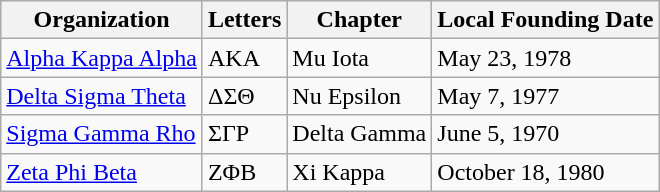<table class="wikitable">
<tr>
<th>Organization</th>
<th>Letters</th>
<th>Chapter</th>
<th>Local Founding Date</th>
</tr>
<tr>
<td><a href='#'>Alpha Kappa Alpha</a></td>
<td>ΑΚΑ</td>
<td>Mu Iota</td>
<td>May 23, 1978</td>
</tr>
<tr>
<td><a href='#'>Delta Sigma Theta</a></td>
<td>ΔΣΘ</td>
<td>Nu Epsilon</td>
<td>May 7, 1977</td>
</tr>
<tr>
<td><a href='#'>Sigma Gamma Rho</a></td>
<td>ΣΓΡ</td>
<td>Delta Gamma</td>
<td>June 5, 1970</td>
</tr>
<tr>
<td><a href='#'>Zeta Phi Beta</a></td>
<td>ΖΦΒ</td>
<td>Xi Kappa</td>
<td>October 18, 1980</td>
</tr>
</table>
